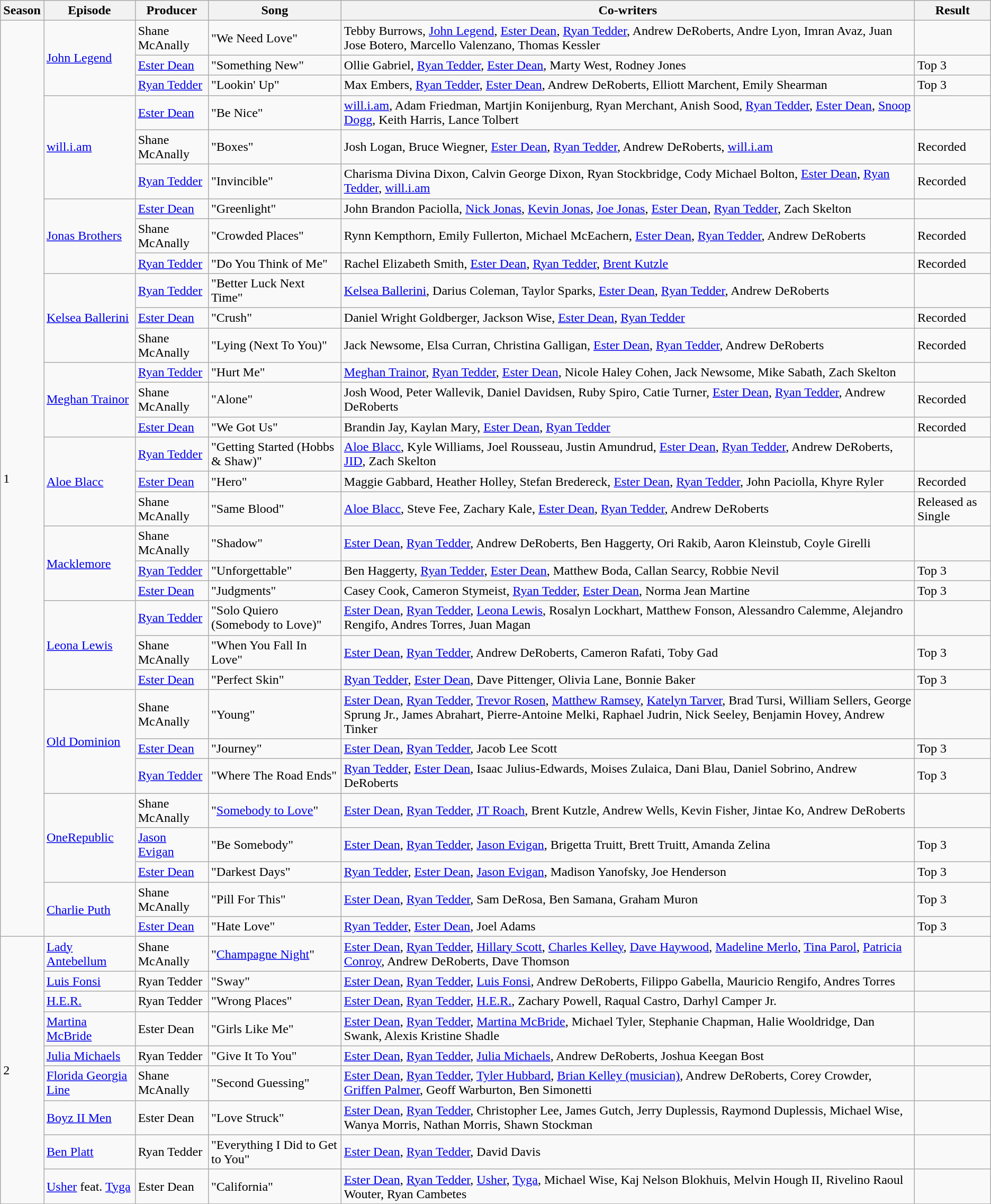<table class="wikitable">
<tr>
<th>Season</th>
<th>Episode</th>
<th>Producer</th>
<th>Song</th>
<th>Co-writers</th>
<th>Result</th>
</tr>
<tr>
<td rowspan="32">1</td>
<td rowspan="3"><a href='#'>John Legend</a></td>
<td>Shane McAnally</td>
<td>"We Need Love"</td>
<td>Tebby Burrows, <a href='#'>John Legend</a>, <a href='#'>Ester Dean</a>, <a href='#'>Ryan Tedder</a>, Andrew DeRoberts, Andre Lyon, Imran Avaz, Juan Jose Botero, Marcello Valenzano, Thomas Kessler</td>
<td></td>
</tr>
<tr>
<td><a href='#'>Ester Dean</a></td>
<td>"Something New"</td>
<td>Ollie Gabriel, <a href='#'>Ryan Tedder</a>, <a href='#'>Ester Dean</a>, Marty West, Rodney Jones</td>
<td>Top 3</td>
</tr>
<tr>
<td><a href='#'>Ryan Tedder</a></td>
<td>"Lookin' Up"</td>
<td>Max Embers, <a href='#'>Ryan Tedder</a>, <a href='#'>Ester Dean</a>, Andrew DeRoberts, Elliott Marchent, Emily Shearman</td>
<td>Top 3</td>
</tr>
<tr>
<td rowspan="3"><a href='#'>will.i.am</a></td>
<td><a href='#'>Ester Dean</a></td>
<td>"Be Nice"</td>
<td><a href='#'>will.i.am</a>, Adam Friedman, Martjin Konijenburg, Ryan Merchant, Anish Sood, <a href='#'>Ryan Tedder</a>, <a href='#'>Ester Dean</a>, <a href='#'>Snoop Dogg</a>, Keith Harris, Lance Tolbert</td>
<td></td>
</tr>
<tr>
<td>Shane McAnally</td>
<td>"Boxes"</td>
<td>Josh Logan, Bruce Wiegner, <a href='#'>Ester Dean</a>, <a href='#'>Ryan Tedder</a>, Andrew DeRoberts, <a href='#'>will.i.am</a></td>
<td>Recorded</td>
</tr>
<tr>
<td><a href='#'>Ryan Tedder</a></td>
<td>"Invincible"</td>
<td>Charisma Divina Dixon, Calvin George Dixon, Ryan Stockbridge, Cody Michael Bolton, <a href='#'>Ester Dean</a>, <a href='#'>Ryan Tedder</a>, <a href='#'>will.i.am</a></td>
<td>Recorded</td>
</tr>
<tr>
<td rowspan="3"><a href='#'>Jonas Brothers</a></td>
<td><a href='#'>Ester Dean</a></td>
<td>"Greenlight"</td>
<td>John Brandon Paciolla, <a href='#'>Nick Jonas</a>, <a href='#'>Kevin Jonas</a>, <a href='#'>Joe Jonas</a>, <a href='#'>Ester Dean</a>, <a href='#'>Ryan Tedder</a>, Zach Skelton</td>
<td></td>
</tr>
<tr>
<td>Shane McAnally</td>
<td>"Crowded Places"</td>
<td>Rynn Kempthorn, Emily Fullerton, Michael McEachern, <a href='#'>Ester Dean</a>, <a href='#'>Ryan Tedder</a>, Andrew DeRoberts</td>
<td>Recorded</td>
</tr>
<tr>
<td><a href='#'>Ryan Tedder</a></td>
<td>"Do You Think of Me"</td>
<td>Rachel Elizabeth Smith, <a href='#'>Ester Dean</a>, <a href='#'>Ryan Tedder</a>, <a href='#'>Brent Kutzle</a></td>
<td>Recorded</td>
</tr>
<tr>
<td rowspan="3"><a href='#'>Kelsea Ballerini</a></td>
<td><a href='#'>Ryan Tedder</a></td>
<td>"Better Luck Next Time"</td>
<td><a href='#'>Kelsea Ballerini</a>, Darius Coleman, Taylor Sparks, <a href='#'>Ester Dean</a>, <a href='#'>Ryan Tedder</a>, Andrew DeRoberts</td>
<td></td>
</tr>
<tr>
<td><a href='#'>Ester Dean</a></td>
<td>"Crush"</td>
<td>Daniel Wright Goldberger, Jackson Wise, <a href='#'>Ester Dean</a>, <a href='#'>Ryan Tedder</a></td>
<td>Recorded</td>
</tr>
<tr>
<td>Shane McAnally</td>
<td>"Lying (Next To You)"</td>
<td>Jack Newsome, Elsa Curran, Christina Galligan, <a href='#'>Ester Dean</a>, <a href='#'>Ryan Tedder</a>, Andrew DeRoberts</td>
<td>Recorded</td>
</tr>
<tr>
<td rowspan="3"><a href='#'>Meghan Trainor</a></td>
<td><a href='#'>Ryan Tedder</a></td>
<td>"Hurt Me"</td>
<td><a href='#'>Meghan Trainor</a>, <a href='#'>Ryan Tedder</a>, <a href='#'>Ester Dean</a>, Nicole Haley Cohen, Jack Newsome, Mike Sabath, Zach Skelton</td>
<td></td>
</tr>
<tr>
<td>Shane McAnally</td>
<td>"Alone"</td>
<td>Josh Wood, Peter Wallevik, Daniel Davidsen, Ruby Spiro, Catie Turner, <a href='#'>Ester Dean</a>, <a href='#'>Ryan Tedder</a>, Andrew DeRoberts</td>
<td>Recorded</td>
</tr>
<tr>
<td><a href='#'>Ester Dean</a></td>
<td>"We Got Us"</td>
<td>Brandin Jay, Kaylan Mary, <a href='#'>Ester Dean</a>, <a href='#'>Ryan Tedder</a></td>
<td>Recorded</td>
</tr>
<tr>
<td rowspan="3"><a href='#'>Aloe Blacc</a></td>
<td><a href='#'>Ryan Tedder</a></td>
<td>"Getting Started (Hobbs & Shaw)"</td>
<td><a href='#'>Aloe Blacc</a>, Kyle Williams, Joel Rousseau, Justin Amundrud, <a href='#'>Ester Dean</a>, <a href='#'>Ryan Tedder</a>, Andrew DeRoberts, <a href='#'>JID</a>, Zach Skelton</td>
<td></td>
</tr>
<tr>
<td><a href='#'>Ester Dean</a></td>
<td>"Hero"</td>
<td>Maggie Gabbard, Heather Holley, Stefan Bredereck, <a href='#'>Ester Dean</a>, <a href='#'>Ryan Tedder</a>, John Paciolla, Khyre Ryler</td>
<td>Recorded</td>
</tr>
<tr>
<td>Shane McAnally</td>
<td>"Same Blood"</td>
<td><a href='#'>Aloe Blacc</a>, Steve Fee, Zachary Kale, <a href='#'>Ester Dean</a>, <a href='#'>Ryan Tedder</a>, Andrew DeRoberts</td>
<td>Released as Single</td>
</tr>
<tr>
<td rowspan="3"><a href='#'>Macklemore</a></td>
<td>Shane McAnally</td>
<td>"Shadow"</td>
<td><a href='#'>Ester Dean</a>, <a href='#'>Ryan Tedder</a>, Andrew DeRoberts, Ben Haggerty, Ori Rakib, Aaron Kleinstub, Coyle Girelli</td>
<td></td>
</tr>
<tr>
<td><a href='#'>Ryan Tedder</a></td>
<td>"Unforgettable"</td>
<td>Ben Haggerty, <a href='#'>Ryan Tedder</a>, <a href='#'>Ester Dean</a>, Matthew Boda, Callan Searcy, Robbie Nevil</td>
<td>Top 3</td>
</tr>
<tr>
<td><a href='#'>Ester Dean</a></td>
<td>"Judgments"</td>
<td>Casey Cook, Cameron Stymeist, <a href='#'>Ryan Tedder</a>, <a href='#'>Ester Dean</a>, Norma Jean Martine</td>
<td>Top 3</td>
</tr>
<tr>
<td rowspan="3"><a href='#'>Leona Lewis</a></td>
<td><a href='#'>Ryan Tedder</a></td>
<td>"Solo Quiero (Somebody to Love)"</td>
<td><a href='#'>Ester Dean</a>, <a href='#'>Ryan Tedder</a>, <a href='#'>Leona Lewis</a>, Rosalyn Lockhart, Matthew Fonson, Alessandro Calemme, Alejandro Rengifo, Andres Torres, Juan Magan</td>
<td></td>
</tr>
<tr>
<td>Shane McAnally</td>
<td>"When You Fall In Love"</td>
<td><a href='#'>Ester Dean</a>, <a href='#'>Ryan Tedder</a>, Andrew DeRoberts, Cameron Rafati, Toby Gad</td>
<td>Top 3</td>
</tr>
<tr>
<td><a href='#'>Ester Dean</a></td>
<td>"Perfect Skin"</td>
<td><a href='#'>Ryan Tedder</a>, <a href='#'>Ester Dean</a>, Dave Pittenger, Olivia Lane, Bonnie Baker</td>
<td>Top 3</td>
</tr>
<tr>
<td rowspan="3"><a href='#'>Old Dominion</a></td>
<td>Shane McAnally</td>
<td>"Young"</td>
<td><a href='#'>Ester Dean</a>, <a href='#'>Ryan Tedder</a>, <a href='#'>Trevor Rosen</a>, <a href='#'>Matthew Ramsey</a>, <a href='#'>Katelyn Tarver</a>, Brad Tursi, William Sellers, George Sprung Jr., James Abrahart, Pierre-Antoine Melki, Raphael Judrin, Nick Seeley, Benjamin Hovey, Andrew Tinker</td>
<td></td>
</tr>
<tr>
<td><a href='#'>Ester Dean</a></td>
<td>"Journey"</td>
<td><a href='#'>Ester Dean</a>, <a href='#'>Ryan Tedder</a>, Jacob Lee Scott</td>
<td>Top 3</td>
</tr>
<tr>
<td><a href='#'>Ryan Tedder</a></td>
<td>"Where The Road Ends"</td>
<td><a href='#'>Ryan Tedder</a>, <a href='#'>Ester Dean</a>, Isaac Julius-Edwards, Moises Zulaica, Dani Blau, Daniel Sobrino, Andrew DeRoberts</td>
<td>Top 3</td>
</tr>
<tr>
<td rowspan="3"><a href='#'>OneRepublic</a></td>
<td>Shane McAnally</td>
<td>"<a href='#'>Somebody to Love</a>"</td>
<td><a href='#'>Ester Dean</a>, <a href='#'>Ryan Tedder</a>, <a href='#'>JT Roach</a>, Brent Kutzle, Andrew Wells, Kevin Fisher, Jintae Ko, Andrew DeRoberts</td>
<td></td>
</tr>
<tr>
<td><a href='#'>Jason Evigan</a></td>
<td>"Be Somebody"</td>
<td><a href='#'>Ester Dean</a>, <a href='#'>Ryan Tedder</a>, <a href='#'>Jason Evigan</a>, Brigetta Truitt, Brett Truitt, Amanda Zelina</td>
<td>Top 3</td>
</tr>
<tr>
<td><a href='#'>Ester Dean</a></td>
<td>"Darkest Days"</td>
<td><a href='#'>Ryan Tedder</a>, <a href='#'>Ester Dean</a>, <a href='#'>Jason Evigan</a>, Madison Yanofsky, Joe Henderson</td>
<td>Top 3</td>
</tr>
<tr>
<td rowspan="2"><a href='#'>Charlie Puth</a></td>
<td>Shane McAnally</td>
<td>"Pill For This"</td>
<td><a href='#'>Ester Dean</a>, <a href='#'>Ryan Tedder</a>, Sam DeRosa, Ben Samana, Graham Muron</td>
<td>Top 3</td>
</tr>
<tr>
<td><a href='#'>Ester Dean</a></td>
<td>"Hate Love"</td>
<td><a href='#'>Ryan Tedder</a>, <a href='#'>Ester Dean</a>, Joel Adams</td>
<td>Top 3</td>
</tr>
<tr>
<td rowspan="9">2</td>
<td><a href='#'>Lady Antebellum</a></td>
<td>Shane McAnally</td>
<td>"<a href='#'>Champagne Night</a>"</td>
<td><a href='#'>Ester Dean</a>, <a href='#'>Ryan Tedder</a>, <a href='#'>Hillary Scott</a>, <a href='#'>Charles Kelley</a>, <a href='#'>Dave Haywood</a>, <a href='#'>Madeline Merlo</a>, <a href='#'>Tina Parol</a>, <a href='#'>Patricia Conroy</a>, Andrew DeRoberts, Dave Thomson</td>
<td></td>
</tr>
<tr>
<td><a href='#'>Luis Fonsi</a></td>
<td>Ryan Tedder</td>
<td>"Sway"</td>
<td><a href='#'>Ester Dean</a>, <a href='#'>Ryan Tedder</a>, <a href='#'>Luis Fonsi</a>, Andrew DeRoberts, Filippo Gabella, Mauricio Rengifo, Andres Torres</td>
<td></td>
</tr>
<tr>
<td><a href='#'>H.E.R.</a></td>
<td>Ryan Tedder</td>
<td>"Wrong Places"</td>
<td><a href='#'>Ester Dean</a>, <a href='#'>Ryan Tedder</a>, <a href='#'>H.E.R.</a>, Zachary Powell, Raqual Castro, Darhyl Camper Jr.</td>
<td></td>
</tr>
<tr>
<td><a href='#'>Martina McBride</a></td>
<td>Ester Dean</td>
<td>"Girls Like Me"</td>
<td><a href='#'>Ester Dean</a>, <a href='#'>Ryan Tedder</a>, <a href='#'>Martina McBride</a>, Michael Tyler, Stephanie Chapman, Halie Wooldridge, Dan Swank, Alexis Kristine Shadle</td>
<td></td>
</tr>
<tr>
<td><a href='#'>Julia Michaels</a></td>
<td>Ryan Tedder</td>
<td>"Give It To You"</td>
<td><a href='#'>Ester Dean</a>, <a href='#'>Ryan Tedder</a>, <a href='#'>Julia Michaels</a>, Andrew DeRoberts, Joshua Keegan Bost</td>
<td></td>
</tr>
<tr>
<td><a href='#'>Florida Georgia Line</a></td>
<td>Shane McAnally</td>
<td>"Second Guessing"</td>
<td><a href='#'>Ester Dean</a>, <a href='#'>Ryan Tedder</a>, <a href='#'>Tyler Hubbard</a>, <a href='#'>Brian Kelley (musician)</a>, Andrew DeRoberts, Corey Crowder, <a href='#'>Griffen Palmer</a>, Geoff Warburton, Ben Simonetti</td>
<td></td>
</tr>
<tr>
<td><a href='#'>Boyz II Men</a></td>
<td>Ester Dean</td>
<td>"Love Struck"</td>
<td><a href='#'>Ester Dean</a>, <a href='#'>Ryan Tedder</a>, Christopher Lee, James Gutch, Jerry Duplessis, Raymond Duplessis, Michael Wise, Wanya Morris, Nathan Morris, Shawn Stockman</td>
<td></td>
</tr>
<tr>
<td><a href='#'>Ben Platt</a></td>
<td>Ryan Tedder</td>
<td>"Everything I Did to Get to You"</td>
<td><a href='#'>Ester Dean</a>, <a href='#'>Ryan Tedder</a>, David Davis</td>
<td></td>
</tr>
<tr>
<td><a href='#'>Usher</a> feat. <a href='#'>Tyga</a></td>
<td>Ester Dean</td>
<td>"California"</td>
<td><a href='#'>Ester Dean</a>, <a href='#'>Ryan Tedder</a>, <a href='#'>Usher</a>, <a href='#'>Tyga</a>, Michael Wise, Kaj Nelson Blokhuis, Melvin Hough II, Rivelino Raoul Wouter, Ryan Cambetes</td>
<td></td>
</tr>
</table>
